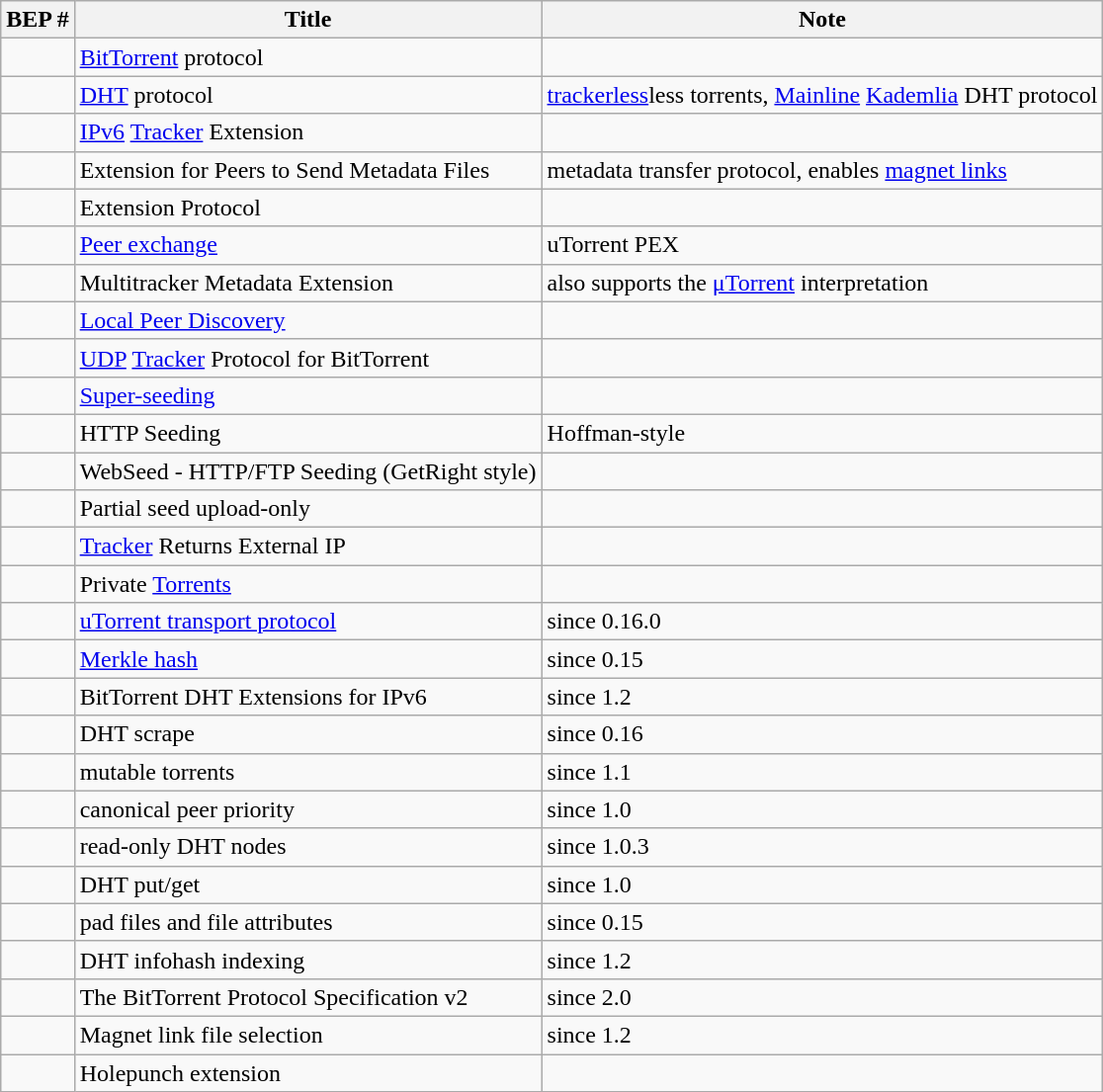<table class="wikitable">
<tr>
<th>BEP #</th>
<th>Title</th>
<th>Note</th>
</tr>
<tr>
<td style="text-align:right;"></td>
<td><a href='#'>BitTorrent</a> protocol</td>
<td></td>
</tr>
<tr>
<td style="text-align:right;"></td>
<td><a href='#'>DHT</a> protocol</td>
<td><a href='#'>trackerless</a>less torrents, <a href='#'>Mainline</a> <a href='#'>Kademlia</a> DHT protocol</td>
</tr>
<tr>
<td style="text-align:right;"></td>
<td><a href='#'>IPv6</a> <a href='#'>Tracker</a> Extension</td>
<td></td>
</tr>
<tr>
<td style="text-align:right;"></td>
<td>Extension for Peers to Send Metadata Files</td>
<td>metadata transfer protocol, enables <a href='#'>magnet links</a></td>
</tr>
<tr>
<td style="text-align:right;"></td>
<td>Extension Protocol</td>
<td></td>
</tr>
<tr>
<td style="text-align:right;"></td>
<td><a href='#'>Peer exchange</a></td>
<td>uTorrent PEX</td>
</tr>
<tr>
<td style="text-align:right;"></td>
<td>Multitracker Metadata Extension</td>
<td>also supports the <a href='#'>μTorrent</a> interpretation</td>
</tr>
<tr>
<td style="text-align:right;"></td>
<td><a href='#'>Local Peer Discovery</a></td>
<td></td>
</tr>
<tr>
<td style="text-align:right;"></td>
<td><a href='#'>UDP</a> <a href='#'>Tracker</a> Protocol for BitTorrent</td>
<td></td>
</tr>
<tr>
<td style="text-align:right;"></td>
<td><a href='#'>Super-seeding</a></td>
<td></td>
</tr>
<tr>
<td style="text-align:right;"></td>
<td>HTTP Seeding</td>
<td>Hoffman-style</td>
</tr>
<tr>
<td style="text-align:right;"></td>
<td>WebSeed - HTTP/FTP Seeding (GetRight style)</td>
<td></td>
</tr>
<tr>
<td style="text-align:right;"></td>
<td>Partial seed upload-only</td>
<td></td>
</tr>
<tr>
<td style="text-align:right;"></td>
<td><a href='#'>Tracker</a> Returns External IP</td>
<td></td>
</tr>
<tr>
<td style="text-align:right;"></td>
<td>Private <a href='#'>Torrents</a></td>
<td></td>
</tr>
<tr>
<td style="text-align:right;"></td>
<td><a href='#'>uTorrent transport protocol</a></td>
<td>since 0.16.0</td>
</tr>
<tr>
<td style="text-align:right;"></td>
<td><a href='#'>Merkle hash</a></td>
<td>since 0.15</td>
</tr>
<tr>
<td style="text-align:right;"></td>
<td>BitTorrent DHT Extensions for IPv6</td>
<td>since 1.2</td>
</tr>
<tr>
<td style="text-align:right;"></td>
<td>DHT scrape</td>
<td>since 0.16</td>
</tr>
<tr>
<td style="text-align:right;"></td>
<td>mutable torrents</td>
<td>since 1.1</td>
</tr>
<tr>
<td style="text-align:right;"></td>
<td>canonical peer priority</td>
<td>since 1.0</td>
</tr>
<tr>
<td style="text-align:right;"></td>
<td>read-only DHT nodes</td>
<td>since 1.0.3</td>
</tr>
<tr>
<td style="text-align:right;"></td>
<td>DHT put/get</td>
<td>since 1.0</td>
</tr>
<tr>
<td style="text-align:right;"></td>
<td>pad files and file attributes</td>
<td>since 0.15</td>
</tr>
<tr>
<td style="text-align:right;"></td>
<td>DHT infohash indexing</td>
<td>since 1.2</td>
</tr>
<tr>
<td style="text-align:right;"></td>
<td>The BitTorrent Protocol Specification v2</td>
<td>since 2.0</td>
</tr>
<tr>
<td style="text-align:right;"></td>
<td>Magnet link file selection</td>
<td>since 1.2</td>
</tr>
<tr>
<td style="text-align:right;"></td>
<td>Holepunch extension</td>
<td></td>
</tr>
</table>
